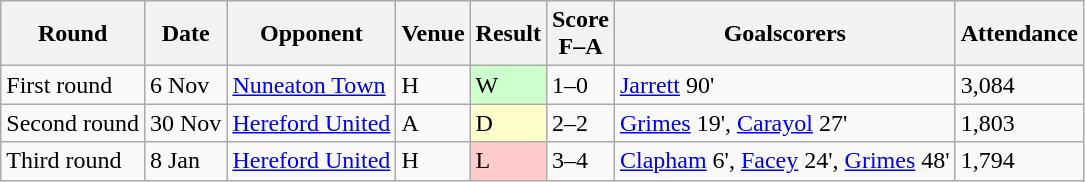<table class="wikitable">
<tr>
<th>Round</th>
<th>Date</th>
<th>Opponent</th>
<th>Venue</th>
<th>Result</th>
<th>Score<br>F–A</th>
<th>Goalscorers</th>
<th>Attendance</th>
</tr>
<tr>
<td>First round</td>
<td>6 Nov</td>
<td><a href='#'>Nuneaton Town</a></td>
<td>H</td>
<td bgcolor="#CCFFCC">W</td>
<td>1–0</td>
<td><a href='#'>Jarrett</a> 90'</td>
<td>3,084</td>
</tr>
<tr>
<td>Second round</td>
<td>30 Nov</td>
<td><a href='#'>Hereford United</a></td>
<td>A</td>
<td bgcolor="#FFFFCC">D</td>
<td>2–2</td>
<td><a href='#'>Grimes</a> 19', <a href='#'>Carayol</a> 27'</td>
<td>1,803</td>
</tr>
<tr>
<td>Third round</td>
<td>8 Jan</td>
<td><a href='#'>Hereford United</a></td>
<td>H</td>
<td bgcolor="#FFCCCC">L</td>
<td>3–4</td>
<td><a href='#'>Clapham</a> 6', <a href='#'>Facey</a> 24', <a href='#'>Grimes</a> 48'</td>
<td>1,794</td>
</tr>
</table>
